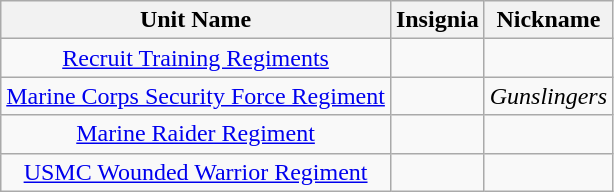<table class="wikitable" style="text-align: center;">
<tr>
<th>Unit Name</th>
<th>Insignia</th>
<th>Nickname</th>
</tr>
<tr>
<td><a href='#'>Recruit Training Regiments</a></td>
<td></td>
<td></td>
</tr>
<tr>
<td><a href='#'>Marine Corps Security Force Regiment</a></td>
<td></td>
<td><em>Gunslingers</em></td>
</tr>
<tr>
<td><a href='#'>Marine Raider Regiment</a></td>
<td></td>
<td></td>
</tr>
<tr>
<td><a href='#'>USMC Wounded Warrior Regiment</a></td>
<td></td>
<td></td>
</tr>
</table>
